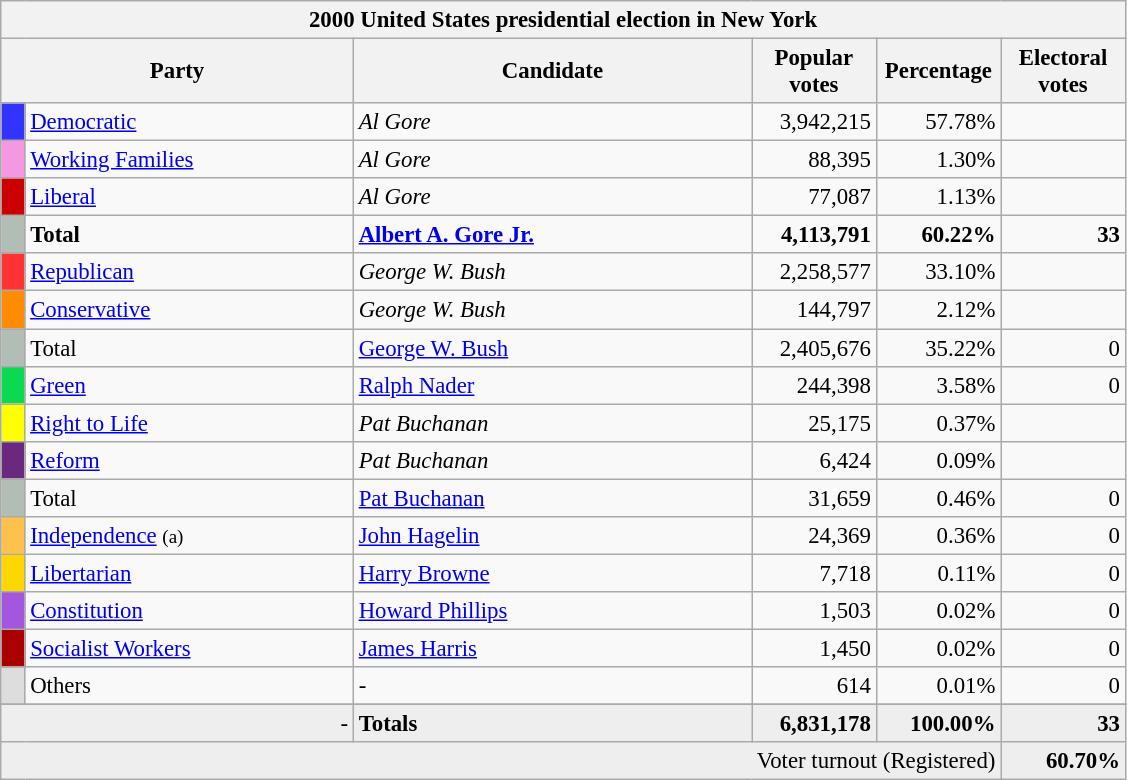<table class="wikitable" style="font-size: 95%;">
<tr>
<th colspan="7">2000 United States presidential election in New York</th>
</tr>
<tr>
<th colspan="2" style="width: 15em">Party</th>
<th style="width: 17em">Candidate</th>
<th style="width: 5em">Popular votes</th>
<th style="width: 5em">Percentage</th>
<th style="width: 5em">Electoral votes</th>
</tr>
<tr>
<th style="background-color:#3333FF; width: 3px"></th>
<td style="width: 130px"><a href='#'>Democratic</a></td>
<td><em>Al Gore</em></td>
<td align="right">3,942,215</td>
<td align="right">57.78%</td>
<td align="right"></td>
</tr>
<tr>
<th style="background-color:#f598e2; width: 3px"></th>
<td style="width: 130px"><a href='#'>Working Families</a></td>
<td><em>Al Gore</em></td>
<td align="right">88,395</td>
<td align="right">1.30%</td>
<td align="right"></td>
</tr>
<tr>
<th style="background-color:#CC0000; width: 3px"></th>
<td style="width: 130px"><a href='#'>Liberal</a></td>
<td><em>Al Gore</em></td>
<td align="right">77,087</td>
<td align="right">1.13%</td>
<td align="right"></td>
</tr>
<tr>
<th style="background-color:#B2BEB5; width: 3px"></th>
<td style="width: 130px"><strong>Total</strong></td>
<td><strong><a href='#'>Albert A. Gore Jr.</a></strong></td>
<td align="right"><strong>4,113,791</strong></td>
<td align="right"><strong>60.22%</strong></td>
<td align="right"><strong>33</strong></td>
</tr>
<tr>
<th style="background-color:#FF3333; width: 3px"></th>
<td style="width: 130px"><a href='#'>Republican</a></td>
<td><em>George W. Bush</em></td>
<td align="right">2,258,577</td>
<td align="right">33.10%</td>
<td align="right"></td>
</tr>
<tr>
<th style="background-color:#FF8C00; width: 3px"></th>
<td style="width: 130px"><a href='#'>Conservative</a></td>
<td><em>George W. Bush</em></td>
<td align="right">144,797</td>
<td align="right">2.12%</td>
<td align="right"></td>
</tr>
<tr>
<th style="background-color:#B2BEB5; width: 3px"></th>
<td style="width: 130px">Total</td>
<td><a href='#'>George W. Bush</a></td>
<td align="right">2,405,676</td>
<td align="right">35.22%</td>
<td align="right">0</td>
</tr>
<tr>
<th style="background-color:#0BDA51; width: 3px"></th>
<td style="width: 130px"><a href='#'>Green</a></td>
<td><a href='#'>Ralph Nader</a></td>
<td align="right">244,398</td>
<td align="right">3.58%</td>
<td align="right">0</td>
</tr>
<tr>
<th style="background-color:#FFFF00; width: 3px"></th>
<td style="width: 130px"><a href='#'>Right to Life</a></td>
<td><em>Pat Buchanan</em></td>
<td align="right">25,175</td>
<td align="right">0.37%</td>
<td align="right"></td>
</tr>
<tr>
<th style="background-color:#6A287E; width: 3px"></th>
<td style="width: 130px"><a href='#'>Reform</a></td>
<td><em>Pat Buchanan</em></td>
<td align="right">6,424</td>
<td align="right">0.09%</td>
<td align="right"></td>
</tr>
<tr>
<th style="background-color:#B2BEB5; width: 3px"></th>
<td style="width: 130px">Total</td>
<td><a href='#'>Pat Buchanan</a></td>
<td align="right">31,659</td>
<td align="right">0.46%</td>
<td align="right">0</td>
</tr>
<tr>
<th style="background-color:#FFC14E; width: 3px"></th>
<td style="width: 130px"><a href='#'>Independence</a> <small>(a)</small></td>
<td><a href='#'>John Hagelin</a></td>
<td align="right">24,369</td>
<td align="right">0.36%</td>
<td align="right">0</td>
</tr>
<tr>
<th style="background-color:#FFD700; width: 3px"></th>
<td style="width: 130px"><a href='#'>Libertarian</a></td>
<td><a href='#'>Harry Browne</a></td>
<td align="right">7,718</td>
<td align="right">0.11%</td>
<td align="right">0</td>
</tr>
<tr>
<th style="background-color:#A356DE; width: 3px"></th>
<td style="width: 130px"><a href='#'>Constitution</a></td>
<td><a href='#'>Howard Phillips</a></td>
<td align="right">1,503</td>
<td align="right">0.02%</td>
<td align="right">0</td>
</tr>
<tr>
<th style="background-color:#aa0000; width: 3px"></th>
<td style="width: 130px"><a href='#'>Socialist Workers</a></td>
<td><a href='#'>James Harris</a></td>
<td align="right">1,450</td>
<td align="right">0.02%</td>
<td align="right">0</td>
</tr>
<tr>
<th style="background-color:#DDDDDD; width: 3px"></th>
<td style="width: 130px">Others</td>
<td>-</td>
<td align="right">614</td>
<td align="right">0.01%</td>
<td align="right">0</td>
</tr>
<tr>
</tr>
<tr bgcolor="#EEEEEE">
<td colspan="2" align="right">-</td>
<td><strong>Totals</strong></td>
<td align="right"><strong>6,831,178</strong></td>
<td align="right"><strong>100.00%</strong></td>
<td align="right"><strong>33</strong></td>
</tr>
<tr bgcolor="#EEEEEE">
<td colspan="5" align="right">Voter turnout (Registered)</td>
<td colspan="1" align="right"><strong>60.70%</strong></td>
</tr>
</table>
